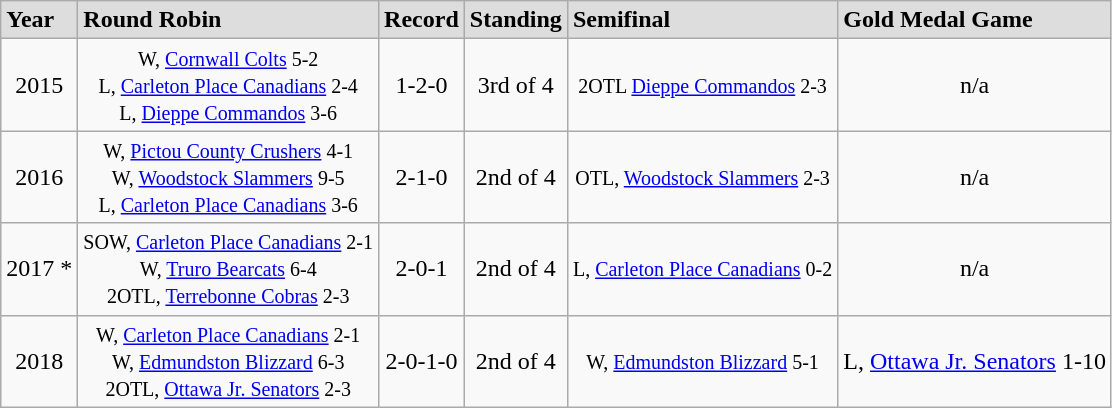<table class="wikitable">
<tr style="font-weight:bold; background-color:#dddddd;" |>
<td>Year</td>
<td>Round Robin</td>
<td>Record</td>
<td>Standing</td>
<td>Semifinal</td>
<td>Gold Medal Game</td>
</tr>
<tr align=center>
<td>2015</td>
<td><small>W, <a href='#'>Cornwall Colts</a> 5-2<br>L, <a href='#'>Carleton Place Canadians</a> 2-4<br>L, <a href='#'>Dieppe Commandos</a> 3-6</small></td>
<td>1-2-0</td>
<td>3rd of 4</td>
<td><small>2OTL <a href='#'>Dieppe Commandos</a> 2-3</small></td>
<td>n/a</td>
</tr>
<tr align=center>
<td>2016</td>
<td><small>W, <a href='#'>Pictou County Crushers</a> 4-1<br>W, <a href='#'>Woodstock Slammers</a> 9-5<br>L, <a href='#'>Carleton Place Canadians</a> 3-6</small></td>
<td>2-1-0</td>
<td>2nd of 4</td>
<td><small>OTL, <a href='#'>Woodstock Slammers</a> 2-3</small></td>
<td>n/a</td>
</tr>
<tr align=center>
<td>2017 *</td>
<td><small>SOW, <a href='#'>Carleton Place Canadians</a> 2-1<br>W, <a href='#'>Truro Bearcats</a> 6-4<br>2OTL, <a href='#'>Terrebonne Cobras</a> 2-3</small></td>
<td>2-0-1</td>
<td>2nd of 4</td>
<td><small>L, <a href='#'>Carleton Place Canadians</a> 0-2</small></td>
<td>n/a</td>
</tr>
<tr align=center>
<td>2018</td>
<td><small>W, <a href='#'>Carleton Place Canadians</a> 2-1<br>W, <a href='#'>Edmundston Blizzard</a> 6-3<br>2OTL, <a href='#'>Ottawa Jr. Senators</a> 2-3</small></td>
<td>2-0-1-0</td>
<td>2nd of 4</td>
<td><small>W, <a href='#'>Edmundston Blizzard</a> 5-1</small></td>
<td>L, <a href='#'>Ottawa Jr. Senators</a> 1-10</td>
</tr>
</table>
